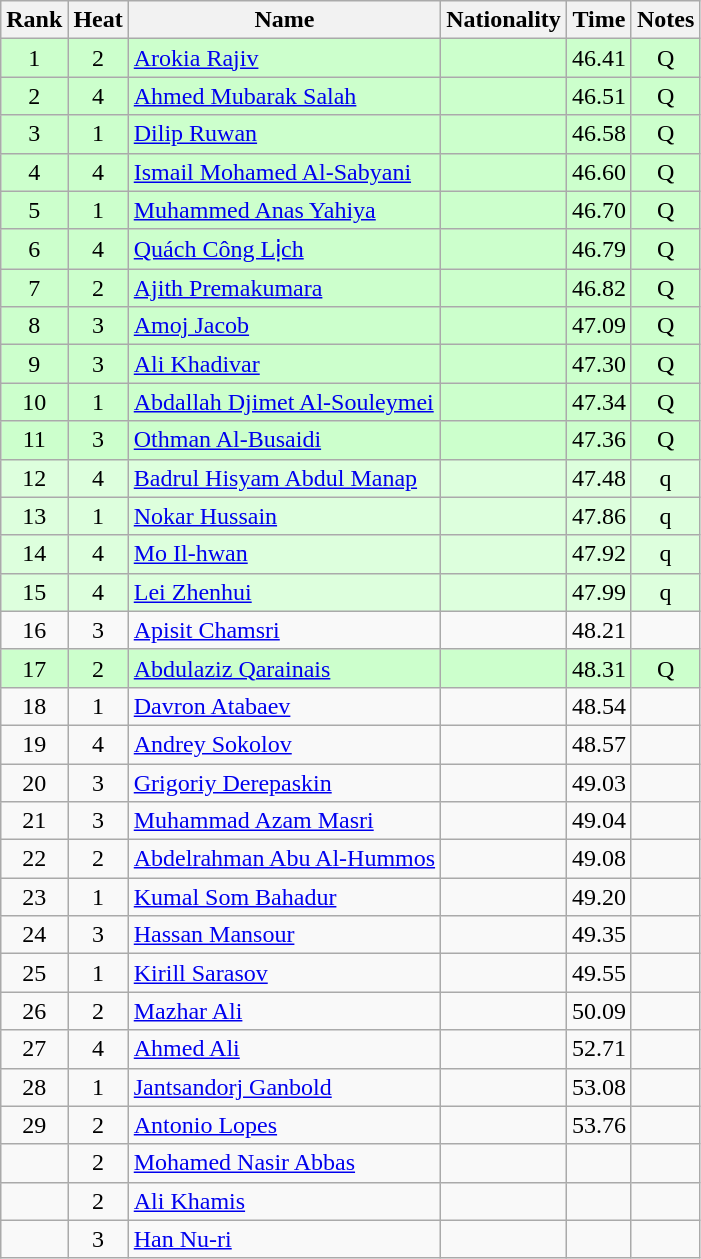<table class="wikitable sortable" style="text-align:center">
<tr>
<th>Rank</th>
<th>Heat</th>
<th>Name</th>
<th>Nationality</th>
<th>Time</th>
<th>Notes</th>
</tr>
<tr bgcolor=ccffcc>
<td>1</td>
<td>2</td>
<td align=left><a href='#'>Arokia Rajiv</a></td>
<td align=left></td>
<td>46.41</td>
<td>Q</td>
</tr>
<tr bgcolor=ccffcc>
<td>2</td>
<td>4</td>
<td align=left><a href='#'>Ahmed Mubarak Salah</a></td>
<td align=left></td>
<td>46.51</td>
<td>Q</td>
</tr>
<tr bgcolor=ccffcc>
<td>3</td>
<td>1</td>
<td align=left><a href='#'>Dilip Ruwan</a></td>
<td align=left></td>
<td>46.58</td>
<td>Q</td>
</tr>
<tr bgcolor=ccffcc>
<td>4</td>
<td>4</td>
<td align=left><a href='#'>Ismail Mohamed Al-Sabyani</a></td>
<td align=left></td>
<td>46.60</td>
<td>Q</td>
</tr>
<tr bgcolor=ccffcc>
<td>5</td>
<td>1</td>
<td align=left><a href='#'>Muhammed Anas Yahiya</a></td>
<td align=left></td>
<td>46.70</td>
<td>Q</td>
</tr>
<tr bgcolor=ccffcc>
<td>6</td>
<td>4</td>
<td align=left><a href='#'>Quách Công Lịch</a></td>
<td align=left></td>
<td>46.79</td>
<td>Q</td>
</tr>
<tr bgcolor=ccffcc>
<td>7</td>
<td>2</td>
<td align=left><a href='#'>Ajith Premakumara</a></td>
<td align=left></td>
<td>46.82</td>
<td>Q</td>
</tr>
<tr bgcolor=ccffcc>
<td>8</td>
<td>3</td>
<td align=left><a href='#'>Amoj Jacob</a></td>
<td align=left></td>
<td>47.09</td>
<td>Q</td>
</tr>
<tr bgcolor=ccffcc>
<td>9</td>
<td>3</td>
<td align=left><a href='#'>Ali Khadivar</a></td>
<td align=left></td>
<td>47.30</td>
<td>Q</td>
</tr>
<tr bgcolor=ccffcc>
<td>10</td>
<td>1</td>
<td align=left><a href='#'>Abdallah Djimet Al-Souleymei</a></td>
<td align=left></td>
<td>47.34</td>
<td>Q</td>
</tr>
<tr bgcolor=ccffcc>
<td>11</td>
<td>3</td>
<td align=left><a href='#'>Othman Al-Busaidi</a></td>
<td align=left></td>
<td>47.36</td>
<td>Q</td>
</tr>
<tr bgcolor=ddffdd>
<td>12</td>
<td>4</td>
<td align=left><a href='#'>Badrul Hisyam Abdul Manap</a></td>
<td align=left></td>
<td>47.48</td>
<td>q</td>
</tr>
<tr bgcolor=ddffdd>
<td>13</td>
<td>1</td>
<td align=left><a href='#'>Nokar Hussain</a></td>
<td align=left></td>
<td>47.86</td>
<td>q</td>
</tr>
<tr bgcolor=ddffdd>
<td>14</td>
<td>4</td>
<td align=left><a href='#'>Mo Il-hwan</a></td>
<td align=left></td>
<td>47.92</td>
<td>q</td>
</tr>
<tr bgcolor=ddffdd>
<td>15</td>
<td>4</td>
<td align=left><a href='#'>Lei Zhenhui</a></td>
<td align=left></td>
<td>47.99</td>
<td>q</td>
</tr>
<tr>
<td>16</td>
<td>3</td>
<td align=left><a href='#'>Apisit Chamsri</a></td>
<td align=left></td>
<td>48.21</td>
<td></td>
</tr>
<tr bgcolor=ccffcc>
<td>17</td>
<td>2</td>
<td align=left><a href='#'>Abdulaziz Qarainais</a></td>
<td align=left></td>
<td>48.31</td>
<td>Q</td>
</tr>
<tr>
<td>18</td>
<td>1</td>
<td align=left><a href='#'>Davron Atabaev</a></td>
<td align=left></td>
<td>48.54</td>
<td></td>
</tr>
<tr>
<td>19</td>
<td>4</td>
<td align=left><a href='#'>Andrey Sokolov</a></td>
<td align=left></td>
<td>48.57</td>
<td></td>
</tr>
<tr>
<td>20</td>
<td>3</td>
<td align=left><a href='#'>Grigoriy Derepaskin</a></td>
<td align=left></td>
<td>49.03</td>
<td></td>
</tr>
<tr>
<td>21</td>
<td>3</td>
<td align=left><a href='#'>Muhammad Azam Masri</a></td>
<td align=left></td>
<td>49.04</td>
<td></td>
</tr>
<tr>
<td>22</td>
<td>2</td>
<td align=left><a href='#'>Abdelrahman Abu Al-Hummos</a></td>
<td align=left></td>
<td>49.08</td>
<td></td>
</tr>
<tr>
<td>23</td>
<td>1</td>
<td align=left><a href='#'>Kumal Som Bahadur</a></td>
<td align=left></td>
<td>49.20</td>
<td></td>
</tr>
<tr>
<td>24</td>
<td>3</td>
<td align=left><a href='#'>Hassan Mansour</a></td>
<td align=left></td>
<td>49.35</td>
<td></td>
</tr>
<tr>
<td>25</td>
<td>1</td>
<td align=left><a href='#'>Kirill Sarasov</a></td>
<td align=left></td>
<td>49.55</td>
<td></td>
</tr>
<tr>
<td>26</td>
<td>2</td>
<td align=left><a href='#'>Mazhar Ali</a></td>
<td align=left></td>
<td>50.09</td>
<td></td>
</tr>
<tr>
<td>27</td>
<td>4</td>
<td align=left><a href='#'>Ahmed Ali</a></td>
<td align=left></td>
<td>52.71</td>
<td></td>
</tr>
<tr>
<td>28</td>
<td>1</td>
<td align=left><a href='#'>Jantsandorj Ganbold</a></td>
<td align=left></td>
<td>53.08</td>
<td></td>
</tr>
<tr>
<td>29</td>
<td>2</td>
<td align=left><a href='#'>Antonio Lopes</a></td>
<td align=left></td>
<td>53.76</td>
<td></td>
</tr>
<tr>
<td></td>
<td>2</td>
<td align=left><a href='#'>Mohamed Nasir Abbas</a></td>
<td align=left></td>
<td></td>
<td></td>
</tr>
<tr>
<td></td>
<td>2</td>
<td align=left><a href='#'>Ali Khamis</a></td>
<td align=left></td>
<td></td>
<td></td>
</tr>
<tr>
<td></td>
<td>3</td>
<td align=left><a href='#'>Han Nu-ri</a></td>
<td align=left></td>
<td></td>
<td></td>
</tr>
</table>
